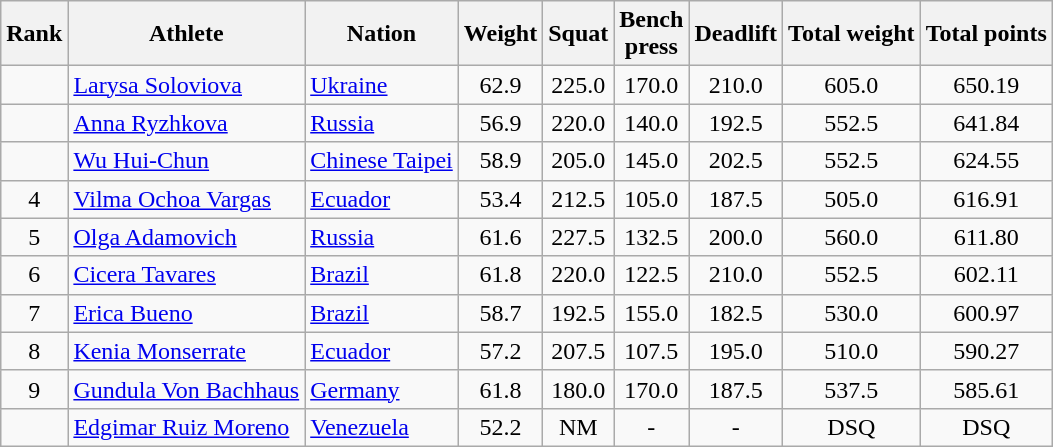<table class="wikitable sortable" style="text-align:center">
<tr>
<th>Rank</th>
<th>Athlete</th>
<th>Nation</th>
<th>Weight</th>
<th>Squat</th>
<th>Bench<br>press</th>
<th>Deadlift</th>
<th>Total weight</th>
<th>Total points</th>
</tr>
<tr>
<td></td>
<td align=left><a href='#'>Larysa Soloviova</a></td>
<td align=left> <a href='#'>Ukraine</a></td>
<td>62.9</td>
<td>225.0</td>
<td>170.0</td>
<td>210.0</td>
<td>605.0</td>
<td>650.19</td>
</tr>
<tr>
<td></td>
<td align=left><a href='#'>Anna Ryzhkova</a></td>
<td align=left> <a href='#'>Russia</a></td>
<td>56.9</td>
<td>220.0</td>
<td>140.0</td>
<td>192.5</td>
<td>552.5</td>
<td>641.84</td>
</tr>
<tr>
<td></td>
<td align=left><a href='#'>Wu Hui-Chun</a></td>
<td align=left> <a href='#'>Chinese Taipei</a></td>
<td>58.9</td>
<td>205.0</td>
<td>145.0</td>
<td>202.5</td>
<td>552.5</td>
<td>624.55</td>
</tr>
<tr>
<td>4</td>
<td align=left><a href='#'>Vilma Ochoa Vargas</a></td>
<td align=left> <a href='#'>Ecuador</a></td>
<td>53.4</td>
<td>212.5</td>
<td>105.0</td>
<td>187.5</td>
<td>505.0</td>
<td>616.91</td>
</tr>
<tr>
<td>5</td>
<td align=left><a href='#'>Olga Adamovich</a></td>
<td align=left> <a href='#'>Russia</a></td>
<td>61.6</td>
<td>227.5</td>
<td>132.5</td>
<td>200.0</td>
<td>560.0</td>
<td>611.80</td>
</tr>
<tr>
<td>6</td>
<td align=left><a href='#'>Cicera Tavares</a></td>
<td align=left> <a href='#'>Brazil</a></td>
<td>61.8</td>
<td>220.0</td>
<td>122.5</td>
<td>210.0</td>
<td>552.5</td>
<td>602.11</td>
</tr>
<tr>
<td>7</td>
<td align=left><a href='#'>Erica Bueno</a></td>
<td align=left> <a href='#'>Brazil</a></td>
<td>58.7</td>
<td>192.5</td>
<td>155.0</td>
<td>182.5</td>
<td>530.0</td>
<td>600.97</td>
</tr>
<tr>
<td>8</td>
<td align=left><a href='#'>Kenia Monserrate</a></td>
<td align=left> <a href='#'>Ecuador</a></td>
<td>57.2</td>
<td>207.5</td>
<td>107.5</td>
<td>195.0</td>
<td>510.0</td>
<td>590.27</td>
</tr>
<tr>
<td>9</td>
<td align=left><a href='#'>Gundula Von Bachhaus</a></td>
<td align=left> <a href='#'>Germany</a></td>
<td>61.8</td>
<td>180.0</td>
<td>170.0</td>
<td>187.5</td>
<td>537.5</td>
<td>585.61</td>
</tr>
<tr>
<td></td>
<td align=left><a href='#'>Edgimar Ruiz Moreno</a></td>
<td align=left> <a href='#'>Venezuela</a></td>
<td>52.2</td>
<td>NM</td>
<td>-</td>
<td>-</td>
<td>DSQ</td>
<td>DSQ</td>
</tr>
</table>
